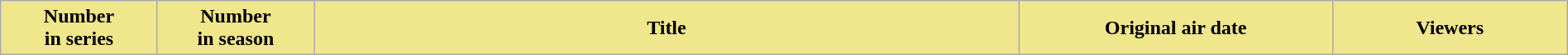<table class="wikitable plainrowheaders" style="width:100%; margin:auto;">
<tr>
<th scope="col" style="background-color: #F0E68C; width:10%; color: #fffff;">Number<br>in series</th>
<th scope="col" style="background-color: #F0E68C; width:10%; color: #fffff;">Number<br>in season</th>
<th scope="col" style="background-color: #F0E68C; color: #fffff;">Title</th>
<th scope="col" style="background-color: #F0E68C; width:20%; color: #fffff;">Original air date</th>
<th scope="col" style="background-color: #F0E68C; width:15%; color: #fffff;">Viewers<br>








</th>
</tr>
</table>
